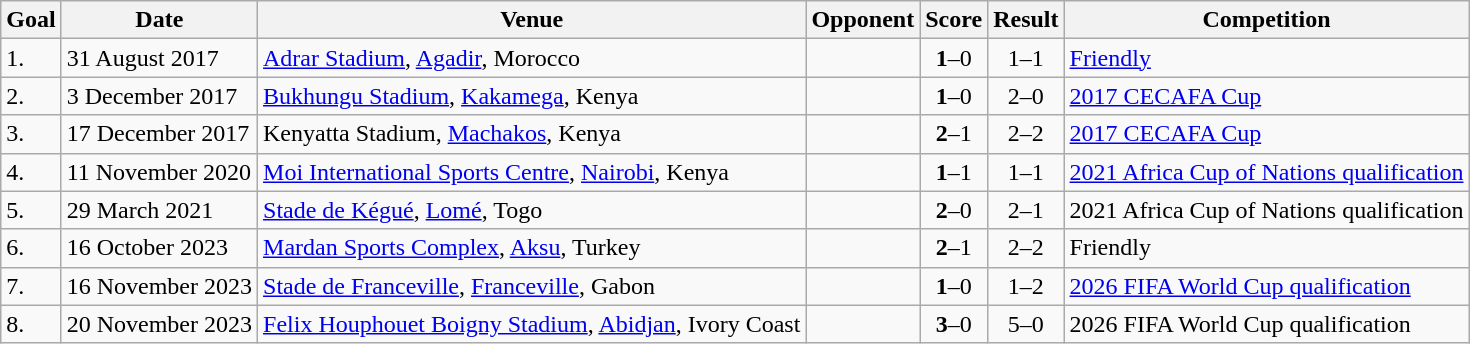<table class="wikitable plainrowheaders sortable">
<tr>
<th>Goal</th>
<th>Date</th>
<th>Venue</th>
<th>Opponent</th>
<th>Score</th>
<th>Result</th>
<th>Competition</th>
</tr>
<tr>
<td>1.</td>
<td>31 August 2017</td>
<td><a href='#'>Adrar Stadium</a>, <a href='#'>Agadir</a>, Morocco</td>
<td></td>
<td align=center><strong>1</strong>–0</td>
<td align=center>1–1</td>
<td><a href='#'>Friendly</a></td>
</tr>
<tr>
<td>2.</td>
<td>3 December 2017</td>
<td><a href='#'>Bukhungu Stadium</a>, <a href='#'>Kakamega</a>, Kenya</td>
<td></td>
<td align=center><strong>1</strong>–0</td>
<td align=center>2–0</td>
<td><a href='#'>2017 CECAFA Cup</a></td>
</tr>
<tr>
<td>3.</td>
<td>17 December 2017</td>
<td>Kenyatta Stadium, <a href='#'>Machakos</a>, Kenya</td>
<td></td>
<td align=center><strong>2</strong>–1</td>
<td align=center>2–2 </td>
<td><a href='#'>2017 CECAFA Cup</a></td>
</tr>
<tr>
<td>4.</td>
<td>11 November 2020</td>
<td><a href='#'>Moi International Sports Centre</a>, <a href='#'>Nairobi</a>, Kenya</td>
<td></td>
<td align=center><strong>1</strong>–1</td>
<td align=center>1–1</td>
<td><a href='#'>2021 Africa Cup of Nations qualification</a></td>
</tr>
<tr>
<td>5.</td>
<td>29 March 2021</td>
<td><a href='#'>Stade de Kégué</a>, <a href='#'>Lomé</a>, Togo</td>
<td></td>
<td align=center><strong>2</strong>–0</td>
<td align=center>2–1</td>
<td>2021 Africa Cup of Nations qualification</td>
</tr>
<tr>
<td>6.</td>
<td>16 October 2023</td>
<td><a href='#'>Mardan Sports Complex</a>, <a href='#'>Aksu</a>, Turkey</td>
<td></td>
<td align=center><strong>2</strong>–1</td>
<td align=center>2–2</td>
<td>Friendly</td>
</tr>
<tr>
<td>7.</td>
<td>16 November 2023</td>
<td><a href='#'>Stade de Franceville</a>, <a href='#'>Franceville</a>, Gabon</td>
<td></td>
<td align=center><strong>1</strong>–0</td>
<td align=center>1–2</td>
<td><a href='#'>2026 FIFA World Cup qualification</a></td>
</tr>
<tr>
<td>8.</td>
<td>20 November 2023</td>
<td><a href='#'>Felix Houphouet Boigny Stadium</a>, <a href='#'>Abidjan</a>, Ivory Coast</td>
<td></td>
<td align=center><strong>3</strong>–0</td>
<td align=center>5–0</td>
<td>2026 FIFA World Cup qualification</td>
</tr>
</table>
